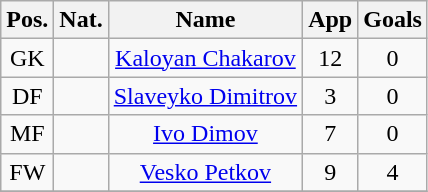<table class="wikitable" style="text-align: center;">
<tr>
<th>Pos.</th>
<th>Nat.</th>
<th>Name</th>
<th>App</th>
<th>Goals</th>
</tr>
<tr>
<td>GK</td>
<td></td>
<td><a href='#'>Kaloyan Chakarov</a></td>
<td>12</td>
<td>0</td>
</tr>
<tr>
<td>DF</td>
<td></td>
<td><a href='#'>Slaveyko Dimitrov</a></td>
<td>3</td>
<td>0</td>
</tr>
<tr>
<td>MF</td>
<td></td>
<td><a href='#'>Ivo Dimov</a></td>
<td>7</td>
<td>0</td>
</tr>
<tr>
<td>FW</td>
<td></td>
<td><a href='#'>Vesko Petkov</a></td>
<td>9</td>
<td>4</td>
</tr>
<tr>
</tr>
</table>
